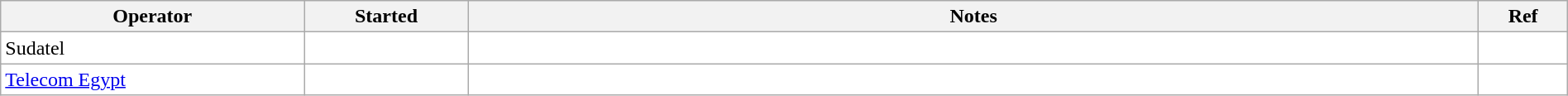<table class="wikitable" style="background: #FFFFFF; width: 100%; white-space: normal;">
<tr>
<th scope="col" width="100px">Operator</th>
<th scope="col" width="20px">Started</th>
<th scope="col" width="350px">Notes</th>
<th scope="col" width="20px">Ref</th>
</tr>
<tr>
<td>Sudatel</td>
<td></td>
<td></td>
<td></td>
</tr>
<tr>
<td><a href='#'>Telecom Egypt</a></td>
<td></td>
<td></td>
<td></td>
</tr>
</table>
